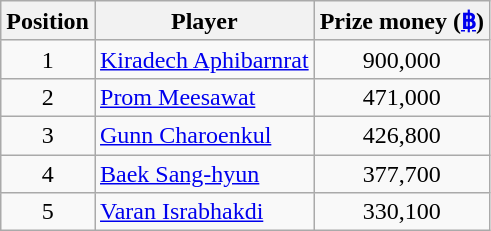<table class=wikitable>
<tr>
<th>Position</th>
<th>Player</th>
<th>Prize money (<a href='#'>฿</a>)</th>
</tr>
<tr>
<td align=center>1</td>
<td> <a href='#'>Kiradech Aphibarnrat</a></td>
<td align=center>900,000</td>
</tr>
<tr>
<td align=center>2</td>
<td> <a href='#'>Prom Meesawat</a></td>
<td align=center>471,000</td>
</tr>
<tr>
<td align=center>3</td>
<td> <a href='#'>Gunn Charoenkul</a></td>
<td align=center>426,800</td>
</tr>
<tr>
<td align=center>4</td>
<td> <a href='#'>Baek Sang-hyun</a></td>
<td align=center>377,700</td>
</tr>
<tr>
<td align=center>5</td>
<td> <a href='#'>Varan Israbhakdi</a></td>
<td align=center>330,100</td>
</tr>
</table>
